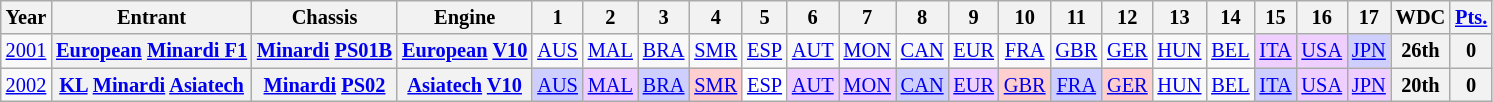<table class="wikitable" style="text-align:center; font-size:85%">
<tr>
<th>Year</th>
<th>Entrant</th>
<th>Chassis</th>
<th>Engine</th>
<th>1</th>
<th>2</th>
<th>3</th>
<th>4</th>
<th>5</th>
<th>6</th>
<th>7</th>
<th>8</th>
<th>9</th>
<th>10</th>
<th>11</th>
<th>12</th>
<th>13</th>
<th>14</th>
<th>15</th>
<th>16</th>
<th>17</th>
<th>WDC</th>
<th><a href='#'>Pts.</a></th>
</tr>
<tr>
<td><a href='#'>2001</a></td>
<th nowrap><a href='#'>European</a> <a href='#'>Minardi F1</a></th>
<th nowrap><a href='#'>Minardi</a> <a href='#'>PS01B</a></th>
<th nowrap><a href='#'>European</a> <a href='#'>V10</a></th>
<td><a href='#'>AUS</a></td>
<td><a href='#'>MAL</a></td>
<td><a href='#'>BRA</a></td>
<td><a href='#'>SMR</a></td>
<td><a href='#'>ESP</a></td>
<td><a href='#'>AUT</a></td>
<td><a href='#'>MON</a></td>
<td><a href='#'>CAN</a></td>
<td><a href='#'>EUR</a></td>
<td><a href='#'>FRA</a></td>
<td><a href='#'>GBR</a></td>
<td><a href='#'>GER</a></td>
<td><a href='#'>HUN</a></td>
<td><a href='#'>BEL</a></td>
<td style="background:#EFCFFF;"><a href='#'>ITA</a><br></td>
<td style="background:#EFCFFF;"><a href='#'>USA</a><br></td>
<td style="background:#CFCFFF;"><a href='#'>JPN</a><br></td>
<th>26th</th>
<th>0</th>
</tr>
<tr>
<td><a href='#'>2002</a></td>
<th nowrap><a href='#'>KL</a> <a href='#'>Minardi</a> <a href='#'>Asiatech</a></th>
<th nowrap><a href='#'>Minardi</a> <a href='#'>PS02</a></th>
<th nowrap><a href='#'>Asiatech</a> <a href='#'>V10</a></th>
<td style="background:#CFCFFF;"><a href='#'>AUS</a><br></td>
<td style="background:#EFCFFF;"><a href='#'>MAL</a><br></td>
<td style="background:#CFCFFF;"><a href='#'>BRA</a><br></td>
<td style="background:#FFCFCF;"><a href='#'>SMR</a><br></td>
<td style="background:#FFFFFF;"><a href='#'>ESP</a><br></td>
<td style="background:#EFCFFF;"><a href='#'>AUT</a><br></td>
<td style="background:#EFCFFF;"><a href='#'>MON</a><br></td>
<td style="background:#CFCFFF;"><a href='#'>CAN</a><br></td>
<td style="background:#EFCFFF;"><a href='#'>EUR</a><br></td>
<td style="background:#FFCFCF;"><a href='#'>GBR</a><br></td>
<td style="background:#CFCFFF;"><a href='#'>FRA</a><br></td>
<td style="background:#FFCFCF;"><a href='#'>GER</a><br></td>
<td><a href='#'>HUN</a></td>
<td><a href='#'>BEL</a></td>
<td style="background:#CFCFFF;"><a href='#'>ITA</a><br></td>
<td style="background:#EFCFFF;"><a href='#'>USA</a><br></td>
<td style="background:#EFCFFF;"><a href='#'>JPN</a><br></td>
<th>20th</th>
<th>0</th>
</tr>
</table>
